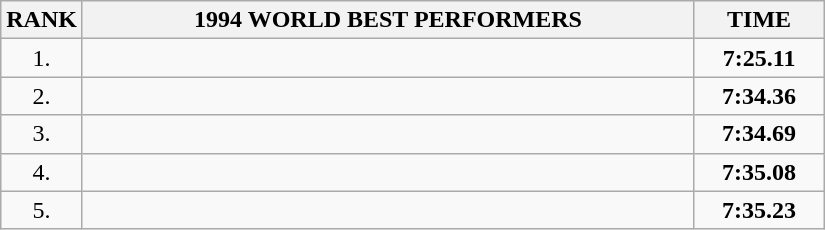<table class=wikitable>
<tr>
<th>RANK</th>
<th align="center" style="width: 25em">1994 WORLD BEST PERFORMERS</th>
<th align="center" style="width: 5em">TIME</th>
</tr>
<tr>
<td align="center">1.</td>
<td></td>
<td align="center"><strong>7:25.11</strong></td>
</tr>
<tr>
<td align="center">2.</td>
<td></td>
<td align="center"><strong>7:34.36</strong></td>
</tr>
<tr>
<td align="center">3.</td>
<td></td>
<td align="center"><strong>7:34.69</strong></td>
</tr>
<tr>
<td align="center">4.</td>
<td></td>
<td align="center"><strong>7:35.08</strong></td>
</tr>
<tr>
<td align="center">5.</td>
<td></td>
<td align="center"><strong>7:35.23</strong></td>
</tr>
</table>
